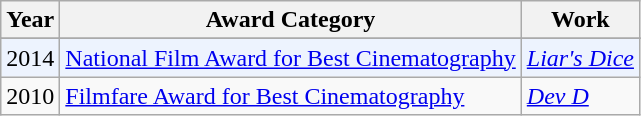<table class="wikitable">
<tr>
<th>Year</th>
<th>Award Category</th>
<th>Work</th>
</tr>
<tr>
</tr>
<tr bgcolor=#edf3fe>
<td>2014</td>
<td><a href='#'>National Film Award for Best Cinematography</a></td>
<td><em><a href='#'>Liar's Dice</a></em></td>
</tr>
<tr>
<td>2010</td>
<td><a href='#'>Filmfare Award for Best Cinematography</a></td>
<td><em><a href='#'>Dev D</a></em></td>
</tr>
</table>
